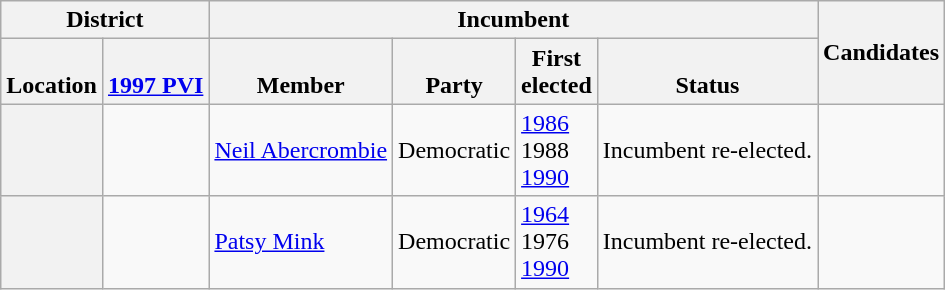<table class="wikitable sortable">
<tr>
<th colspan=2>District</th>
<th colspan=4>Incumbent</th>
<th rowspan=2 class="unsortable">Candidates</th>
</tr>
<tr valign=bottom>
<th>Location</th>
<th><a href='#'>1997 PVI</a></th>
<th>Member</th>
<th>Party</th>
<th>First<br>elected</th>
<th>Status</th>
</tr>
<tr>
<th></th>
<td></td>
<td><a href='#'>Neil Abercrombie</a></td>
<td>Democratic</td>
<td><a href='#'>1986 </a><br>1988 <br><a href='#'>1990</a></td>
<td>Incumbent re-elected.</td>
<td></td>
</tr>
<tr>
<th></th>
<td></td>
<td><a href='#'>Patsy Mink</a></td>
<td>Democratic</td>
<td><a href='#'>1964</a><br>1976 <br><a href='#'>1990 </a></td>
<td>Incumbent re-elected.</td>
<td></td>
</tr>
</table>
